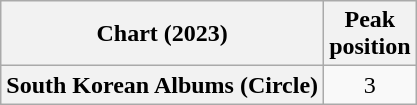<table class="wikitable plainrowheaders" style="text-align:center">
<tr>
<th scope="col">Chart (2023)</th>
<th scope="col">Peak<br>position</th>
</tr>
<tr>
<th scope="row">South Korean Albums (Circle)</th>
<td>3</td>
</tr>
</table>
